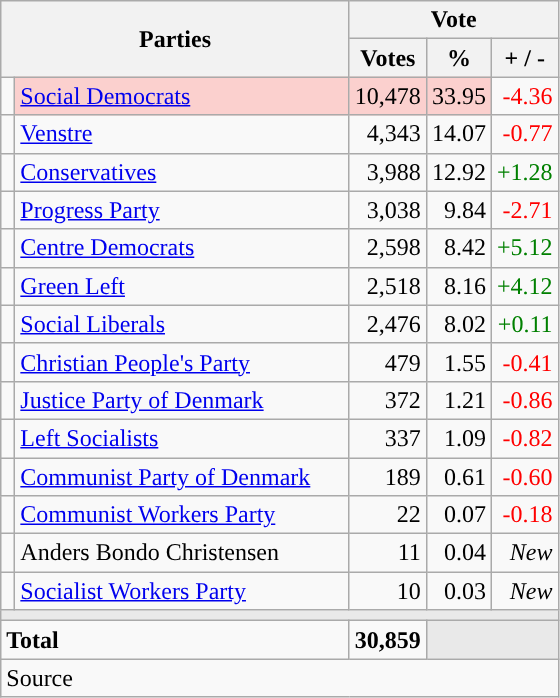<table class="wikitable" style="text-align:right;">
<tr>
<th style="text-align:centre;" rowspan="2" colspan="2" width="225">Parties</th>
<th colspan="3">Vote</th>
</tr>
<tr>
<th width="15">Votes</th>
<th width="15">%</th>
<th width="15">+ / -</th>
</tr>
<tr>
<td width="2" style="color:inherit;background:"></td>
<td bgcolor=#fbd0ce  align="left"><a href='#'>Social Democrats</a></td>
<td bgcolor=#fbd0ce>10,478</td>
<td bgcolor=#fbd0ce>33.95</td>
<td style=color:red;>-4.36</td>
</tr>
<tr>
<td width="2" style="color:inherit;background:"></td>
<td align="left"><a href='#'>Venstre</a></td>
<td>4,343</td>
<td>14.07</td>
<td style=color:red;>-0.77</td>
</tr>
<tr>
<td width="2" style="color:inherit;background:"></td>
<td align="left"><a href='#'>Conservatives</a></td>
<td>3,988</td>
<td>12.92</td>
<td style=color:green;>+1.28</td>
</tr>
<tr>
<td width="2" style="color:inherit;background:"></td>
<td align="left"><a href='#'>Progress Party</a></td>
<td>3,038</td>
<td>9.84</td>
<td style=color:red;>-2.71</td>
</tr>
<tr>
<td width="2" style="color:inherit;background:"></td>
<td align="left"><a href='#'>Centre Democrats</a></td>
<td>2,598</td>
<td>8.42</td>
<td style=color:green;>+5.12</td>
</tr>
<tr>
<td width="2" style="color:inherit;background:"></td>
<td align="left"><a href='#'>Green Left</a></td>
<td>2,518</td>
<td>8.16</td>
<td style=color:green;>+4.12</td>
</tr>
<tr>
<td width="2" style="color:inherit;background:"></td>
<td align="left"><a href='#'>Social Liberals</a></td>
<td>2,476</td>
<td>8.02</td>
<td style=color:green;>+0.11</td>
</tr>
<tr>
<td width="2" style="color:inherit;background:"></td>
<td align="left"><a href='#'>Christian People's Party</a></td>
<td>479</td>
<td>1.55</td>
<td style=color:red;>-0.41</td>
</tr>
<tr>
<td width="2" style="color:inherit;background:"></td>
<td align="left"><a href='#'>Justice Party of Denmark</a></td>
<td>372</td>
<td>1.21</td>
<td style=color:red;>-0.86</td>
</tr>
<tr>
<td width="2" style="color:inherit;background:"></td>
<td align="left"><a href='#'>Left Socialists</a></td>
<td>337</td>
<td>1.09</td>
<td style=color:red;>-0.82</td>
</tr>
<tr>
<td width="2" style="color:inherit;background:"></td>
<td align="left"><a href='#'>Communist Party of Denmark</a></td>
<td>189</td>
<td>0.61</td>
<td style=color:red;>-0.60</td>
</tr>
<tr>
<td width="2" style="color:inherit;background:"></td>
<td align="left"><a href='#'>Communist Workers Party</a></td>
<td>22</td>
<td>0.07</td>
<td style=color:red;>-0.18</td>
</tr>
<tr>
<td width="2" style="color:inherit;background:"></td>
<td align="left">Anders Bondo Christensen</td>
<td>11</td>
<td>0.04</td>
<td><em>New</em></td>
</tr>
<tr>
<td width="2" style="color:inherit;background:"></td>
<td align="left"><a href='#'>Socialist Workers Party</a></td>
<td>10</td>
<td>0.03</td>
<td><em>New</em></td>
</tr>
<tr>
<td colspan="7" bgcolor="#E9E9E9"></td>
</tr>
<tr>
<td align="left" colspan="2"><strong>Total</strong></td>
<td><strong>30,859</strong></td>
<td bgcolor="#E9E9E9" colspan="2"></td>
</tr>
<tr>
<td align="left" colspan="6">Source</td>
</tr>
</table>
